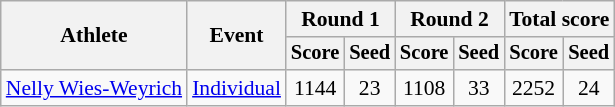<table class="wikitable" style="font-size:90%">
<tr>
<th rowspan="2">Athlete</th>
<th rowspan="2">Event</th>
<th colspan="2">Round 1</th>
<th colspan="2">Round 2</th>
<th colspan="2">Total score</th>
</tr>
<tr style="font-size:95%">
<th>Score</th>
<th>Seed</th>
<th>Score</th>
<th>Seed</th>
<th>Score</th>
<th>Seed</th>
</tr>
<tr align=center>
<td align=left><a href='#'>Nelly Wies-Weyrich</a></td>
<td style="text-align:left;" rowspan="1"><a href='#'>Individual</a></td>
<td>1144</td>
<td>23</td>
<td>1108</td>
<td>33</td>
<td>2252</td>
<td>24</td>
</tr>
</table>
